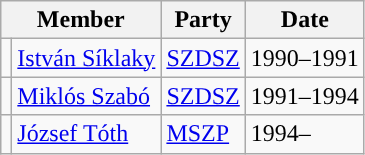<table class=wikitable>
<tr>
<th colspan=2>Member</th>
<th>Party</th>
<th>Date</th>
</tr>
<tr>
<td style="background-color:"></td>
<td><a href='#'>István Síklaky</a></td>
<td><a href='#'>SZDSZ</a></td>
<td>1990–1991</td>
</tr>
<tr>
<td style="background-color:"></td>
<td><a href='#'>Miklós Szabó</a></td>
<td><a href='#'>SZDSZ</a></td>
<td>1991–1994</td>
</tr>
<tr>
<td style="background-color:"></td>
<td><a href='#'>József Tóth</a></td>
<td><a href='#'>MSZP</a></td>
<td>1994–</td>
</tr>
</table>
